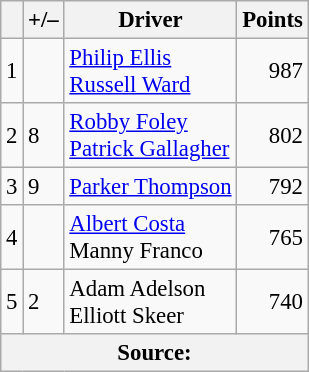<table class="wikitable" style="font-size: 95%;">
<tr>
<th scope="col"></th>
<th scope="col">+/–</th>
<th scope="col">Driver</th>
<th scope="col">Points</th>
</tr>
<tr>
<td align=center>1</td>
<td align=left></td>
<td> <a href='#'>Philip Ellis</a><br> <a href='#'>Russell Ward</a></td>
<td align=right>987</td>
</tr>
<tr>
<td align=center>2</td>
<td align=left> 8</td>
<td> <a href='#'>Robby Foley</a><br> <a href='#'>Patrick Gallagher</a></td>
<td align=right>802</td>
</tr>
<tr>
<td align=center>3</td>
<td align=left> 9</td>
<td> <a href='#'>Parker Thompson</a></td>
<td align=right>792</td>
</tr>
<tr>
<td align=center>4</td>
<td align=left></td>
<td> <a href='#'>Albert Costa</a><br> Manny Franco</td>
<td align=right>765</td>
</tr>
<tr>
<td align=center>5</td>
<td align=left> 2</td>
<td> Adam Adelson<br> Elliott Skeer</td>
<td align=right>740</td>
</tr>
<tr>
<th colspan=5>Source:</th>
</tr>
</table>
